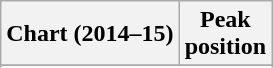<table class="wikitable sortable plainrowheaders" style="text-align:center;">
<tr>
<th scope="col">Chart (2014–15)</th>
<th scope="col">Peak<br>position</th>
</tr>
<tr>
</tr>
<tr>
</tr>
<tr>
</tr>
</table>
